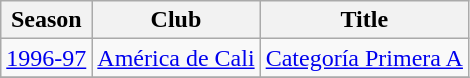<table class="wikitable">
<tr>
<th>Season</th>
<th>Club</th>
<th>Title</th>
</tr>
<tr>
<td><a href='#'>1996-97</a></td>
<td><a href='#'>América de Cali</a></td>
<td><a href='#'>Categoría Primera A</a></td>
</tr>
<tr>
</tr>
</table>
